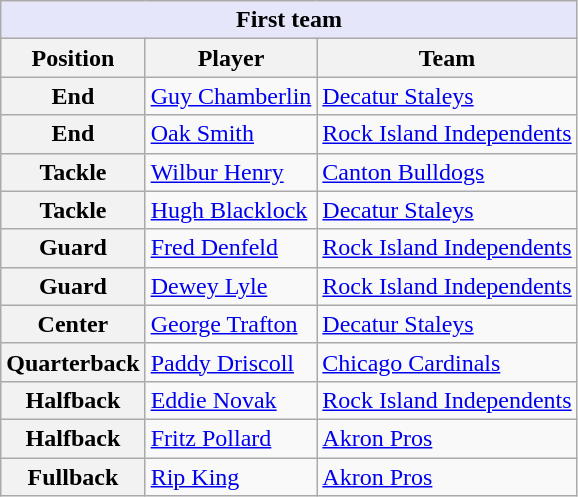<table class="wikitable">
<tr>
<th colspan=3 style="background:#e6e6fa">First team</th>
</tr>
<tr>
<th>Position</th>
<th>Player</th>
<th>Team</th>
</tr>
<tr>
<th>End</th>
<td><a href='#'>Guy Chamberlin</a></td>
<td><a href='#'>Decatur Staleys</a></td>
</tr>
<tr>
<th>End</th>
<td><a href='#'>Oak Smith</a></td>
<td><a href='#'>Rock Island Independents</a></td>
</tr>
<tr>
<th>Tackle</th>
<td><a href='#'>Wilbur Henry</a></td>
<td><a href='#'>Canton Bulldogs</a></td>
</tr>
<tr>
<th>Tackle</th>
<td><a href='#'>Hugh Blacklock</a></td>
<td><a href='#'>Decatur Staleys</a></td>
</tr>
<tr>
<th>Guard</th>
<td><a href='#'>Fred Denfeld</a></td>
<td><a href='#'>Rock Island Independents</a></td>
</tr>
<tr>
<th>Guard</th>
<td><a href='#'>Dewey Lyle</a></td>
<td><a href='#'>Rock Island Independents</a></td>
</tr>
<tr>
<th>Center</th>
<td><a href='#'>George Trafton</a></td>
<td><a href='#'>Decatur Staleys</a></td>
</tr>
<tr>
<th>Quarterback</th>
<td><a href='#'>Paddy Driscoll</a></td>
<td><a href='#'>Chicago Cardinals</a></td>
</tr>
<tr>
<th>Halfback</th>
<td><a href='#'>Eddie Novak</a></td>
<td><a href='#'>Rock Island Independents</a></td>
</tr>
<tr>
<th>Halfback</th>
<td><a href='#'>Fritz Pollard</a></td>
<td><a href='#'>Akron Pros</a></td>
</tr>
<tr>
<th>Fullback</th>
<td><a href='#'>Rip King</a></td>
<td><a href='#'>Akron Pros</a></td>
</tr>
</table>
